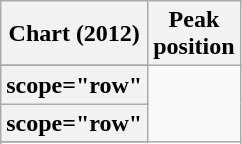<table class="wikitable sortable plainrowheaders" style="text-align:center">
<tr>
<th scope="col">Chart (2012)</th>
<th scope="col">Peak<br> position</th>
</tr>
<tr>
</tr>
<tr>
</tr>
<tr>
</tr>
<tr>
</tr>
<tr>
</tr>
<tr>
</tr>
<tr>
</tr>
<tr>
</tr>
<tr>
</tr>
<tr>
</tr>
<tr>
</tr>
<tr>
</tr>
<tr>
</tr>
<tr>
</tr>
<tr>
</tr>
<tr>
<th>scope="row"</th>
</tr>
<tr>
<th>scope="row"</th>
</tr>
<tr>
</tr>
<tr>
</tr>
<tr>
</tr>
<tr>
</tr>
<tr>
</tr>
<tr>
</tr>
<tr>
</tr>
<tr>
</tr>
<tr>
</tr>
<tr>
</tr>
</table>
